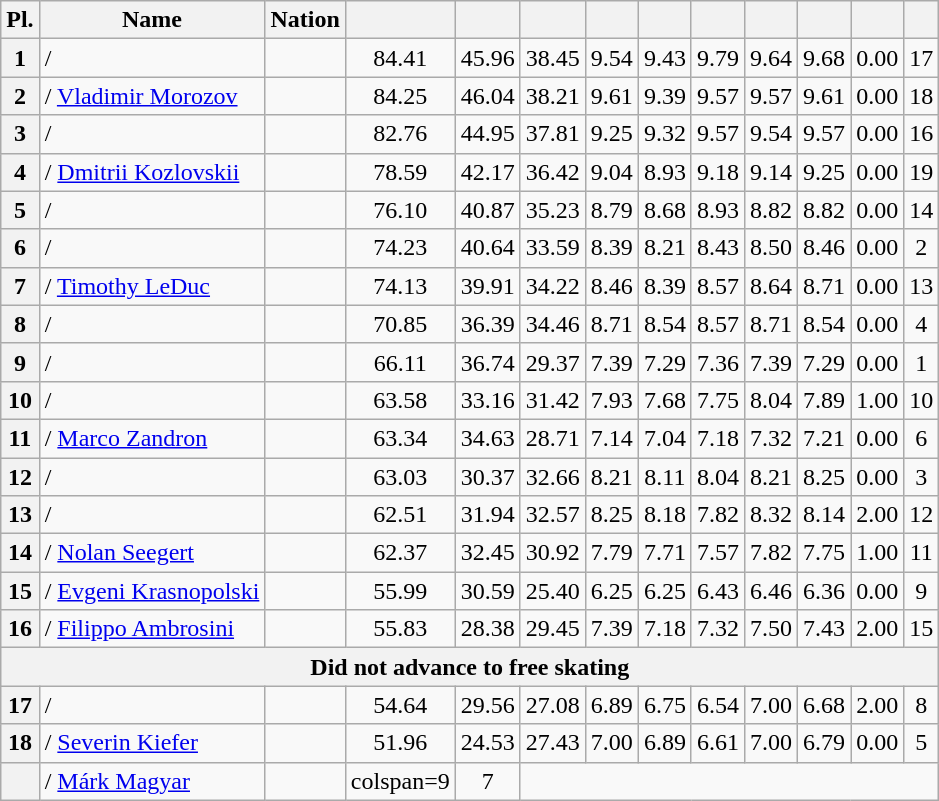<table class="wikitable sortable" style="text-align:center">
<tr>
<th>Pl.</th>
<th>Name</th>
<th>Nation</th>
<th></th>
<th></th>
<th></th>
<th></th>
<th></th>
<th></th>
<th></th>
<th></th>
<th></th>
<th></th>
</tr>
<tr>
<th>1</th>
<td align="left"> / </td>
<td align="left"></td>
<td>84.41</td>
<td>45.96</td>
<td>38.45</td>
<td>9.54</td>
<td>9.43</td>
<td>9.79</td>
<td>9.64</td>
<td>9.68</td>
<td>0.00</td>
<td>17</td>
</tr>
<tr>
<th>2</th>
<td align="left"> / <a href='#'>Vladimir Morozov</a></td>
<td align="left"></td>
<td>84.25</td>
<td>46.04</td>
<td>38.21</td>
<td>9.61</td>
<td>9.39</td>
<td>9.57</td>
<td>9.57</td>
<td>9.61</td>
<td>0.00</td>
<td>18</td>
</tr>
<tr>
<th>3</th>
<td align="left"> / </td>
<td align="left"></td>
<td>82.76</td>
<td>44.95</td>
<td>37.81</td>
<td>9.25</td>
<td>9.32</td>
<td>9.57</td>
<td>9.54</td>
<td>9.57</td>
<td>0.00</td>
<td>16</td>
</tr>
<tr>
<th>4</th>
<td align="left"> / <a href='#'>Dmitrii Kozlovskii</a></td>
<td align="left"></td>
<td>78.59</td>
<td>42.17</td>
<td>36.42</td>
<td>9.04</td>
<td>8.93</td>
<td>9.18</td>
<td>9.14</td>
<td>9.25</td>
<td>0.00</td>
<td>19</td>
</tr>
<tr>
<th>5</th>
<td align="left"> / </td>
<td align="left"></td>
<td>76.10</td>
<td>40.87</td>
<td>35.23</td>
<td>8.79</td>
<td>8.68</td>
<td>8.93</td>
<td>8.82</td>
<td>8.82</td>
<td>0.00</td>
<td>14</td>
</tr>
<tr>
<th>6</th>
<td align="left"> / </td>
<td align="left"></td>
<td>74.23</td>
<td>40.64</td>
<td>33.59</td>
<td>8.39</td>
<td>8.21</td>
<td>8.43</td>
<td>8.50</td>
<td>8.46</td>
<td>0.00</td>
<td>2</td>
</tr>
<tr>
<th>7</th>
<td align="left"> / <a href='#'>Timothy LeDuc</a></td>
<td align="left"></td>
<td>74.13</td>
<td>39.91</td>
<td>34.22</td>
<td>8.46</td>
<td>8.39</td>
<td>8.57</td>
<td>8.64</td>
<td>8.71</td>
<td>0.00</td>
<td>13</td>
</tr>
<tr>
<th>8</th>
<td align="left"> / </td>
<td align="left"></td>
<td>70.85</td>
<td>36.39</td>
<td>34.46</td>
<td>8.71</td>
<td>8.54</td>
<td>8.57</td>
<td>8.71</td>
<td>8.54</td>
<td>0.00</td>
<td>4</td>
</tr>
<tr>
<th>9</th>
<td align="left"> / </td>
<td align="left"></td>
<td>66.11</td>
<td>36.74</td>
<td>29.37</td>
<td>7.39</td>
<td>7.29</td>
<td>7.36</td>
<td>7.39</td>
<td>7.29</td>
<td>0.00</td>
<td>1</td>
</tr>
<tr>
<th>10</th>
<td align="left"> / </td>
<td align="left"></td>
<td>63.58</td>
<td>33.16</td>
<td>31.42</td>
<td>7.93</td>
<td>7.68</td>
<td>7.75</td>
<td>8.04</td>
<td>7.89</td>
<td>1.00</td>
<td>10</td>
</tr>
<tr>
<th>11</th>
<td align="left"> / <a href='#'>Marco Zandron</a></td>
<td align="left"></td>
<td>63.34</td>
<td>34.63</td>
<td>28.71</td>
<td>7.14</td>
<td>7.04</td>
<td>7.18</td>
<td>7.32</td>
<td>7.21</td>
<td>0.00</td>
<td>6</td>
</tr>
<tr>
<th>12</th>
<td align="left"> / </td>
<td align="left"></td>
<td>63.03</td>
<td>30.37</td>
<td>32.66</td>
<td>8.21</td>
<td>8.11</td>
<td>8.04</td>
<td>8.21</td>
<td>8.25</td>
<td>0.00</td>
<td>3</td>
</tr>
<tr>
<th>13</th>
<td align="left"> / </td>
<td align="left"></td>
<td>62.51</td>
<td>31.94</td>
<td>32.57</td>
<td>8.25</td>
<td>8.18</td>
<td>7.82</td>
<td>8.32</td>
<td>8.14</td>
<td>2.00</td>
<td>12</td>
</tr>
<tr>
<th>14</th>
<td align="left"> / <a href='#'>Nolan Seegert</a></td>
<td align="left"></td>
<td>62.37</td>
<td>32.45</td>
<td>30.92</td>
<td>7.79</td>
<td>7.71</td>
<td>7.57</td>
<td>7.82</td>
<td>7.75</td>
<td>1.00</td>
<td>11</td>
</tr>
<tr>
<th>15</th>
<td align="left"> / <a href='#'>Evgeni Krasnopolski</a></td>
<td align="left"></td>
<td>55.99</td>
<td>30.59</td>
<td>25.40</td>
<td>6.25</td>
<td>6.25</td>
<td>6.43</td>
<td>6.46</td>
<td>6.36</td>
<td>0.00</td>
<td>9</td>
</tr>
<tr>
<th>16</th>
<td align="left"> / <a href='#'>Filippo Ambrosini</a></td>
<td align="left"></td>
<td>55.83</td>
<td>28.38</td>
<td>29.45</td>
<td>7.39</td>
<td>7.18</td>
<td>7.32</td>
<td>7.50</td>
<td>7.43</td>
<td>2.00</td>
<td>15</td>
</tr>
<tr>
<th colspan=14>Did not advance to free skating</th>
</tr>
<tr>
<th>17</th>
<td align="left"> / </td>
<td align="left"></td>
<td>54.64</td>
<td>29.56</td>
<td>27.08</td>
<td>6.89</td>
<td>6.75</td>
<td>6.54</td>
<td>7.00</td>
<td>6.68</td>
<td>2.00</td>
<td>8</td>
</tr>
<tr>
<th>18</th>
<td align="left"> / <a href='#'>Severin Kiefer</a></td>
<td align="left"></td>
<td>51.96</td>
<td>24.53</td>
<td>27.43</td>
<td>7.00</td>
<td>6.89</td>
<td>6.61</td>
<td>7.00</td>
<td>6.79</td>
<td>0.00</td>
<td>5</td>
</tr>
<tr>
<th></th>
<td align="left"> / <a href='#'>Márk Magyar</a></td>
<td align="left"></td>
<td>colspan=9 </td>
<td>7</td>
</tr>
</table>
